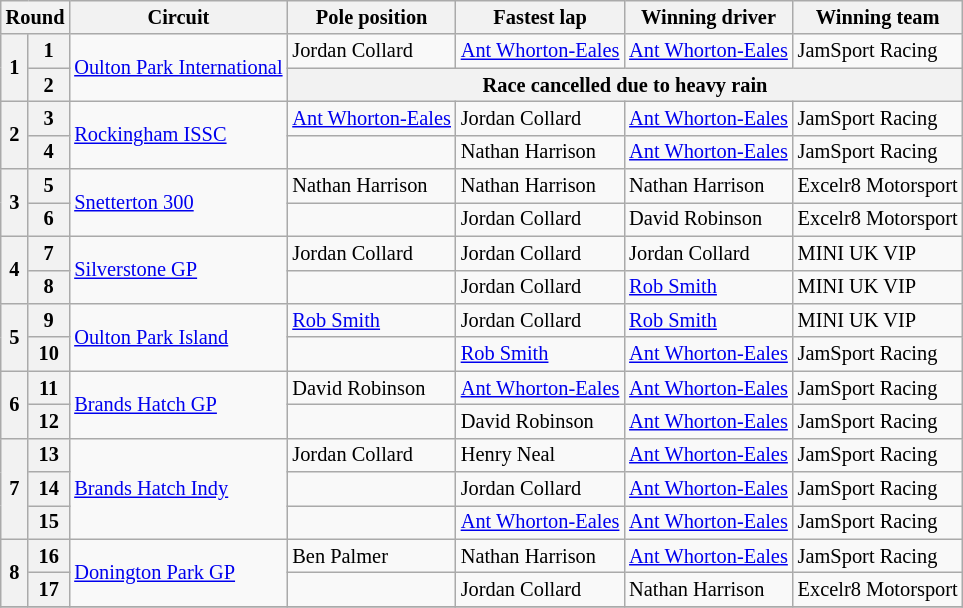<table class="wikitable" style="font-size: 85%;">
<tr>
<th colspan=2>Round</th>
<th>Circuit</th>
<th>Pole position</th>
<th>Fastest lap</th>
<th>Winning driver</th>
<th>Winning team</th>
</tr>
<tr>
<th rowspan=2>1</th>
<th>1</th>
<td rowspan=2><a href='#'> Oulton Park International</a></td>
<td> Jordan Collard</td>
<td> <a href='#'>Ant Whorton-Eales</a></td>
<td> <a href='#'>Ant Whorton-Eales</a></td>
<td>JamSport Racing</td>
</tr>
<tr>
<th>2</th>
<th colspan=4>Race cancelled due to heavy rain</th>
</tr>
<tr>
<th rowspan=2>2</th>
<th>3</th>
<td rowspan=2><a href='#'>Rockingham ISSC</a></td>
<td> <a href='#'>Ant Whorton-Eales</a></td>
<td> Jordan Collard</td>
<td> <a href='#'>Ant Whorton-Eales</a></td>
<td>JamSport Racing</td>
</tr>
<tr>
<th>4</th>
<td></td>
<td> Nathan Harrison</td>
<td> <a href='#'>Ant Whorton-Eales</a></td>
<td>JamSport Racing</td>
</tr>
<tr>
<th rowspan=2>3</th>
<th>5</th>
<td rowspan=2><a href='#'>Snetterton 300</a></td>
<td> Nathan Harrison</td>
<td> Nathan Harrison</td>
<td> Nathan Harrison</td>
<td>Excelr8 Motorsport</td>
</tr>
<tr>
<th>6</th>
<td></td>
<td> Jordan Collard</td>
<td> David Robinson</td>
<td>Excelr8 Motorsport</td>
</tr>
<tr>
<th rowspan=2>4</th>
<th>7</th>
<td rowspan=2><a href='#'>Silverstone GP</a></td>
<td> Jordan Collard</td>
<td> Jordan Collard</td>
<td> Jordan Collard</td>
<td>MINI UK VIP</td>
</tr>
<tr>
<th>8</th>
<td></td>
<td> Jordan Collard</td>
<td> <a href='#'>Rob Smith</a></td>
<td>MINI UK VIP</td>
</tr>
<tr>
<th rowspan=2>5</th>
<th>9</th>
<td rowspan=2><a href='#'> Oulton Park Island</a></td>
<td> <a href='#'>Rob Smith</a></td>
<td> Jordan Collard</td>
<td> <a href='#'>Rob Smith</a></td>
<td>MINI UK VIP</td>
</tr>
<tr>
<th>10</th>
<td></td>
<td> <a href='#'>Rob Smith</a></td>
<td> <a href='#'>Ant Whorton-Eales</a></td>
<td>JamSport Racing</td>
</tr>
<tr>
<th rowspan=2>6</th>
<th>11</th>
<td rowspan=2><a href='#'> Brands Hatch GP</a></td>
<td> David Robinson</td>
<td> <a href='#'>Ant Whorton-Eales</a></td>
<td> <a href='#'>Ant Whorton-Eales</a></td>
<td>JamSport Racing</td>
</tr>
<tr>
<th>12</th>
<td></td>
<td> David Robinson</td>
<td> <a href='#'>Ant Whorton-Eales</a></td>
<td>JamSport Racing</td>
</tr>
<tr>
<th rowspan=3>7</th>
<th>13</th>
<td rowspan=3><a href='#'> Brands Hatch Indy</a></td>
<td> Jordan Collard</td>
<td> Henry Neal</td>
<td> <a href='#'>Ant Whorton-Eales</a></td>
<td>JamSport Racing</td>
</tr>
<tr>
<th>14</th>
<td></td>
<td> Jordan Collard</td>
<td> <a href='#'>Ant Whorton-Eales</a></td>
<td>JamSport Racing</td>
</tr>
<tr>
<th>15</th>
<td></td>
<td> <a href='#'>Ant Whorton-Eales</a></td>
<td> <a href='#'>Ant Whorton-Eales</a></td>
<td>JamSport Racing</td>
</tr>
<tr>
<th rowspan=2>8</th>
<th>16</th>
<td rowspan=2><a href='#'> Donington Park GP</a></td>
<td> Ben Palmer</td>
<td> Nathan Harrison</td>
<td> <a href='#'>Ant Whorton-Eales</a></td>
<td>JamSport Racing</td>
</tr>
<tr>
<th>17</th>
<td></td>
<td> Jordan Collard</td>
<td> Nathan Harrison</td>
<td>Excelr8 Motorsport</td>
</tr>
<tr>
</tr>
</table>
